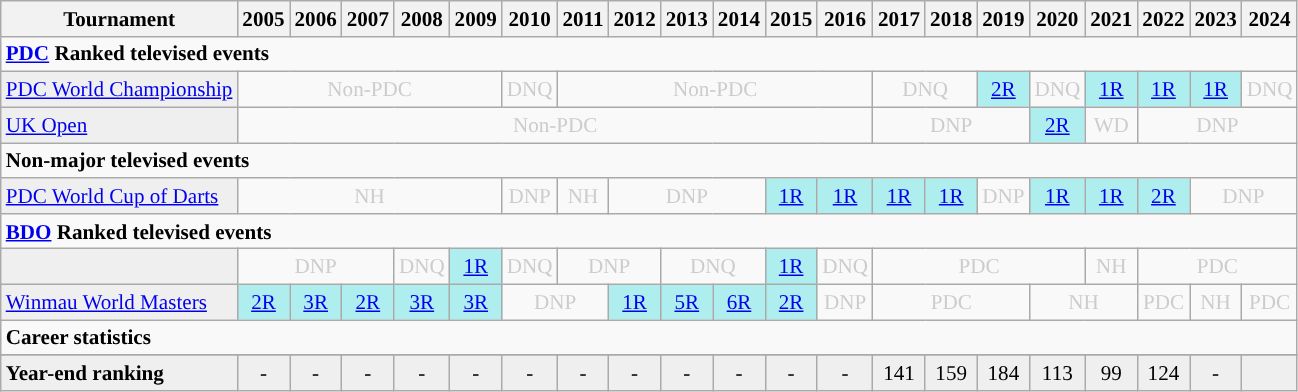<table class="wikitable" style=text-align:center;font-size:88%>
<tr>
<th>Tournament</th>
<th>2005</th>
<th>2006</th>
<th>2007</th>
<th>2008</th>
<th>2009</th>
<th>2010</th>
<th>2011</th>
<th>2012</th>
<th>2013</th>
<th>2014</th>
<th>2015</th>
<th>2016</th>
<th>2017</th>
<th>2018</th>
<th>2019</th>
<th>2020</th>
<th>2021</th>
<th>2022</th>
<th>2023</th>
<th>2024</th>
</tr>
<tr>
<td colspan="31" align="left"><strong><a href='#'>PDC</a> Ranked televised events</strong></td>
</tr>
<tr>
<td style="background:#efefef;"><a href='#'>PDC World Championship</a></td>
<td colspan="5" style="text-align:center; color:#ccc;">Non-PDC</td>
<td style="text-align:center; color:#ccc;">DNQ</td>
<td colspan="6" style="text-align:center; color:#ccc;">Non-PDC</td>
<td colspan="2" style="text-align:center; color:#ccc;">DNQ</td>
<td style="text-align:center; background:#afeeee;"><a href='#'>2R</a></td>
<td style="text-align:center; color:#ccc;">DNQ</td>
<td style="text-align:center; background:#afeeee;"><a href='#'>1R</a></td>
<td style="text-align:center; background:#afeeee;"><a href='#'>1R</a></td>
<td style="text-align:center; background:#afeeee;"><a href='#'>1R</a></td>
<td style="text-align:center; color:#ccc;">DNQ</td>
</tr>
<tr>
<td style="background:#efefef;" align="left"><a href='#'>UK Open</a></td>
<td colspan="12" style="text-align:center; color:#ccc;">Non-PDC</td>
<td colspan="3" style="text-align:center; color:#ccc;">DNP</td>
<td style="text-align:center; background:#afeeee;"><a href='#'>2R</a></td>
<td style="text-align:center; color:#ccc;">WD</td>
<td colspan="3" style="text-align:center; color:#ccc;">DNP</td>
</tr>
<tr>
<td colspan="21" align="left"><strong>Non-major televised events</strong></td>
</tr>
<tr>
<td style="background:#efefef;" align="left"><a href='#'>PDC World Cup of Darts</a></td>
<td colspan="5" style="text-align:center; color:#ccc;">NH</td>
<td colspan="1" style="text-align:center; color:#ccc;">DNP</td>
<td colspan="1" style="text-align:center; color:#ccc;">NH</td>
<td colspan="3" style="text-align:center; color:#ccc;">DNP</td>
<td style="text-align:center; background:#afeeee;"><a href='#'>1R</a></td>
<td style="text-align:center; background:#afeeee;"><a href='#'>1R</a></td>
<td style="text-align:center; background:#afeeee;"><a href='#'>1R</a></td>
<td style="text-align:center; background:#afeeee;"><a href='#'>1R</a></td>
<td colspan="1" style="text-align:center; color:#ccc;">DNP</td>
<td style="text-align:center; background:#afeeee;"><a href='#'>1R</a></td>
<td style="text-align:center; background:#afeeee;"><a href='#'>1R</a></td>
<td style="text-align:center; background:#afeeee;"><a href='#'>2R</a></td>
<td colspan="2" style="text-align:center; color:#ccc;">DNP</td>
</tr>
<tr>
<td colspan="31" align="left"><strong><a href='#'>BDO</a> Ranked televised events</strong></td>
</tr>
<tr>
<td style="background:#efefef;"></td>
<td colspan="3" style="text-align:center; color:#ccc;">DNP</td>
<td style="text-align:center; color:#ccc;">DNQ</td>
<td style="text-align:center; background:#afeeee;"><a href='#'>1R</a></td>
<td style="text-align:center; color:#ccc;">DNQ</td>
<td colspan="2" style="text-align:center; color:#ccc;">DNP</td>
<td colspan="2" style="text-align:center; color:#ccc;">DNQ</td>
<td style="text-align:center; background:#afeeee;"><a href='#'>1R</a></td>
<td style="text-align:center; color:#ccc;">DNQ</td>
<td colspan="4"  style="text-align:center; color:#ccc;">PDC</td>
<td style="text-align:center; color:#ccc;">NH</td>
<td colspan="3" style="text-align:center; color:#ccc;">PDC</td>
</tr>
<tr>
<td style="background:#efefef;" align=left><a href='#'>Winmau World Masters</a></td>
<td style="text-align:center; background:#afeeee;"><a href='#'>2R</a></td>
<td style="text-align:center; background:#afeeee;"><a href='#'>3R</a></td>
<td style="text-align:center; background:#afeeee;"><a href='#'>2R</a></td>
<td style="text-align:center; background:#afeeee;"><a href='#'>3R</a></td>
<td style="text-align:center; background:#afeeee;"><a href='#'>3R</a></td>
<td colspan="2" style="text-align:center; color:#ccc;">DNP</td>
<td style="text-align:center; background:#afeeee;"><a href='#'>1R</a></td>
<td style="text-align:center; background:#afeeee;"><a href='#'>5R</a></td>
<td style="text-align:center; background:#afeeee;"><a href='#'>6R</a></td>
<td style="text-align:center; background:#afeeee;"><a href='#'>2R</a></td>
<td style="text-align:center; color:#ccc;">DNP</td>
<td colspan="3" style="text-align:center; color:#ccc;">PDC</td>
<td colspan="2" style="text-align:center; color:#ccc;">NH</td>
<td style="text-align:center; color:#ccc;">PDC</td>
<td style="text-align:center; color:#ccc;">NH</td>
<td style="text-align:center; color:#ccc;">PDC</td>
</tr>
<tr>
<td colspan="31" align="left"><strong>Career statistics</strong></td>
</tr>
<tr>
</tr>
<tr bgcolor="efefef">
<td align="left"><strong>Year-end ranking</strong></td>
<td style="text-align:center;">-</td>
<td style="text-align:center;">-</td>
<td style="text-align:center;">-</td>
<td style="text-align:center;">-</td>
<td style="text-align:center;">-</td>
<td style="text-align:center;">-</td>
<td style="text-align:center;">-</td>
<td style="text-align:center;">-</td>
<td style="text-align:center;">-</td>
<td style="text-align:center;">-</td>
<td style="text-align:center;">-</td>
<td style="text-align:center;">-</td>
<td style="text-align:center;">141</td>
<td style="text-align:center;">159</td>
<td style="text-align:center;">184</td>
<td style="text-align:center;">113</td>
<td style="text-align:center;">99</td>
<td style="text-align:center;">124</td>
<td style="text-align:center;">-</td>
<td style="text-align:center;"></td>
</tr>
</table>
